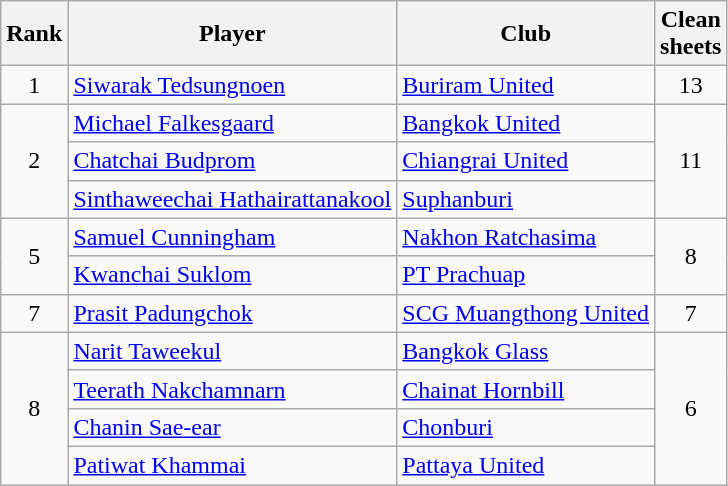<table class="wikitable" style="text-align:center">
<tr>
<th>Rank</th>
<th>Player</th>
<th>Club</th>
<th>Clean<br>sheets</th>
</tr>
<tr>
<td>1</td>
<td align="left"><a href='#'>Siwarak Tedsungnoen</a></td>
<td align="left"><a href='#'>Buriram United</a></td>
<td>13</td>
</tr>
<tr>
<td rowspan="3">2</td>
<td align="left"><a href='#'>Michael Falkesgaard</a></td>
<td align="left"><a href='#'>Bangkok United</a></td>
<td rowspan="3">11</td>
</tr>
<tr>
<td align="left"><a href='#'>Chatchai Budprom</a></td>
<td align="left"><a href='#'>Chiangrai United</a></td>
</tr>
<tr>
<td align="left"><a href='#'>Sinthaweechai Hathairattanakool</a></td>
<td align="left"><a href='#'>Suphanburi</a></td>
</tr>
<tr>
<td rowspan="2">5</td>
<td align="left"><a href='#'>Samuel Cunningham</a></td>
<td align="left"><a href='#'>Nakhon Ratchasima</a></td>
<td rowspan="2">8</td>
</tr>
<tr>
<td align="left"><a href='#'>Kwanchai Suklom</a></td>
<td align="left"><a href='#'>PT Prachuap</a></td>
</tr>
<tr>
<td>7</td>
<td align="left"><a href='#'>Prasit Padungchok</a></td>
<td align="left"><a href='#'>SCG Muangthong United</a></td>
<td>7</td>
</tr>
<tr>
<td rowspan="4">8</td>
<td align="left"><a href='#'>Narit Taweekul</a></td>
<td align="left"><a href='#'>Bangkok Glass</a></td>
<td rowspan="4">6</td>
</tr>
<tr>
<td align="left"><a href='#'>Teerath Nakchamnarn</a></td>
<td align="left"><a href='#'>Chainat Hornbill</a></td>
</tr>
<tr>
<td align="left"><a href='#'>Chanin Sae-ear</a></td>
<td align="left"><a href='#'>Chonburi</a></td>
</tr>
<tr>
<td align="left"><a href='#'>Patiwat Khammai</a></td>
<td align="left"><a href='#'>Pattaya United</a></td>
</tr>
</table>
